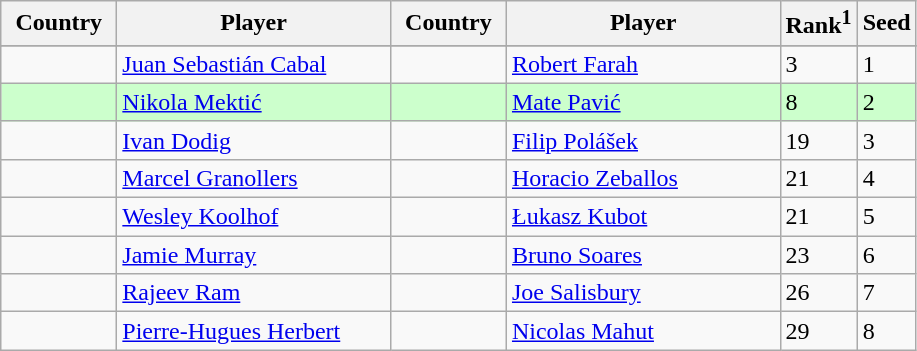<table class="sortable wikitable">
<tr>
<th width="70">Country</th>
<th width="175">Player</th>
<th width="70">Country</th>
<th width="175">Player</th>
<th>Rank<sup>1</sup></th>
<th>Seed</th>
</tr>
<tr>
</tr>
<tr>
<td></td>
<td><a href='#'>Juan Sebastián Cabal</a></td>
<td></td>
<td><a href='#'>Robert Farah</a></td>
<td>3</td>
<td>1</td>
</tr>
<tr style="background:#cfc;">
<td></td>
<td><a href='#'>Nikola Mektić</a></td>
<td></td>
<td><a href='#'>Mate Pavić</a></td>
<td>8</td>
<td>2</td>
</tr>
<tr>
<td></td>
<td><a href='#'>Ivan Dodig</a></td>
<td></td>
<td><a href='#'>Filip Polášek</a></td>
<td>19</td>
<td>3</td>
</tr>
<tr>
<td></td>
<td><a href='#'>Marcel Granollers</a></td>
<td></td>
<td><a href='#'>Horacio Zeballos</a></td>
<td>21</td>
<td>4</td>
</tr>
<tr>
<td></td>
<td><a href='#'>Wesley Koolhof</a></td>
<td></td>
<td><a href='#'>Łukasz Kubot</a></td>
<td>21</td>
<td>5</td>
</tr>
<tr>
<td></td>
<td><a href='#'>Jamie Murray</a></td>
<td></td>
<td><a href='#'>Bruno Soares</a></td>
<td>23</td>
<td>6</td>
</tr>
<tr>
<td></td>
<td><a href='#'>Rajeev Ram</a></td>
<td></td>
<td><a href='#'>Joe Salisbury</a></td>
<td>26</td>
<td>7</td>
</tr>
<tr>
<td></td>
<td><a href='#'>Pierre-Hugues Herbert</a></td>
<td></td>
<td><a href='#'>Nicolas Mahut</a></td>
<td>29</td>
<td>8</td>
</tr>
</table>
